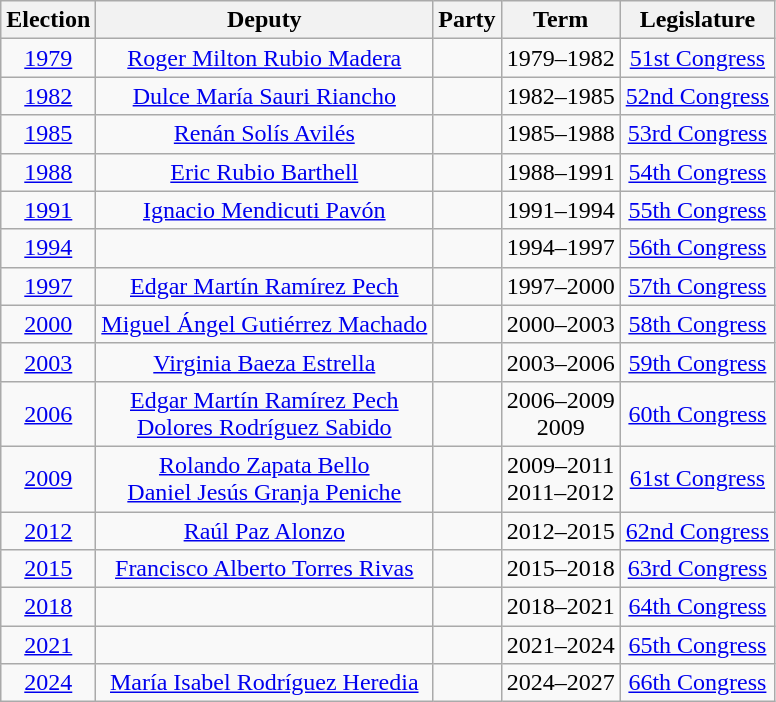<table class="wikitable" style="text-align: center">
<tr>
<th>Election</th>
<th>Deputy</th>
<th>Party</th>
<th>Term</th>
<th>Legislature</th>
</tr>
<tr>
<td><a href='#'>1979</a></td>
<td><a href='#'>Roger Milton Rubio Madera</a></td>
<td></td>
<td>1979–1982</td>
<td><a href='#'>51st Congress</a></td>
</tr>
<tr>
<td><a href='#'>1982</a></td>
<td><a href='#'>Dulce María Sauri Riancho</a></td>
<td></td>
<td>1982–1985</td>
<td><a href='#'>52nd Congress</a></td>
</tr>
<tr>
<td><a href='#'>1985</a></td>
<td><a href='#'>Renán Solís Avilés</a></td>
<td></td>
<td>1985–1988</td>
<td><a href='#'>53rd Congress</a></td>
</tr>
<tr>
<td><a href='#'>1988</a></td>
<td><a href='#'>Eric Rubio Barthell</a></td>
<td></td>
<td>1988–1991</td>
<td><a href='#'>54th Congress</a></td>
</tr>
<tr>
<td><a href='#'>1991</a></td>
<td><a href='#'>Ignacio Mendicuti Pavón</a></td>
<td></td>
<td>1991–1994</td>
<td><a href='#'>55th Congress</a></td>
</tr>
<tr>
<td><a href='#'>1994</a></td>
<td></td>
<td></td>
<td>1994–1997</td>
<td><a href='#'>56th Congress</a></td>
</tr>
<tr>
<td><a href='#'>1997</a></td>
<td><a href='#'>Edgar Martín Ramírez Pech</a></td>
<td></td>
<td>1997–2000</td>
<td><a href='#'>57th Congress</a></td>
</tr>
<tr>
<td><a href='#'>2000</a></td>
<td><a href='#'>Miguel Ángel Gutiérrez Machado</a></td>
<td></td>
<td>2000–2003</td>
<td><a href='#'>58th Congress</a></td>
</tr>
<tr>
<td><a href='#'>2003</a></td>
<td><a href='#'>Virginia Baeza Estrella</a></td>
<td></td>
<td>2003–2006</td>
<td><a href='#'>59th Congress</a></td>
</tr>
<tr>
<td><a href='#'>2006</a></td>
<td><a href='#'>Edgar Martín Ramírez Pech</a><br><a href='#'>Dolores Rodríguez Sabido</a></td>
<td></td>
<td>2006–2009<br>2009</td>
<td><a href='#'>60th Congress</a></td>
</tr>
<tr>
<td><a href='#'>2009</a></td>
<td><a href='#'>Rolando Zapata Bello</a><br><a href='#'>Daniel Jesús Granja Peniche</a></td>
<td></td>
<td>2009–2011<br>2011–2012</td>
<td><a href='#'>61st Congress</a></td>
</tr>
<tr>
<td><a href='#'>2012</a></td>
<td><a href='#'>Raúl Paz Alonzo</a></td>
<td></td>
<td>2012–2015</td>
<td><a href='#'>62nd Congress</a></td>
</tr>
<tr>
<td><a href='#'>2015</a></td>
<td><a href='#'>Francisco Alberto Torres Rivas</a></td>
<td></td>
<td>2015–2018</td>
<td><a href='#'>63rd Congress</a></td>
</tr>
<tr>
<td><a href='#'>2018</a></td>
<td></td>
<td></td>
<td>2018–2021</td>
<td><a href='#'>64th Congress</a></td>
</tr>
<tr>
<td><a href='#'>2021</a></td>
<td></td>
<td></td>
<td>2021–2024</td>
<td><a href='#'>65th Congress</a></td>
</tr>
<tr>
<td><a href='#'>2024</a></td>
<td><a href='#'>María Isabel Rodríguez Heredia</a></td>
<td></td>
<td>2024–2027</td>
<td><a href='#'>66th Congress</a></td>
</tr>
</table>
